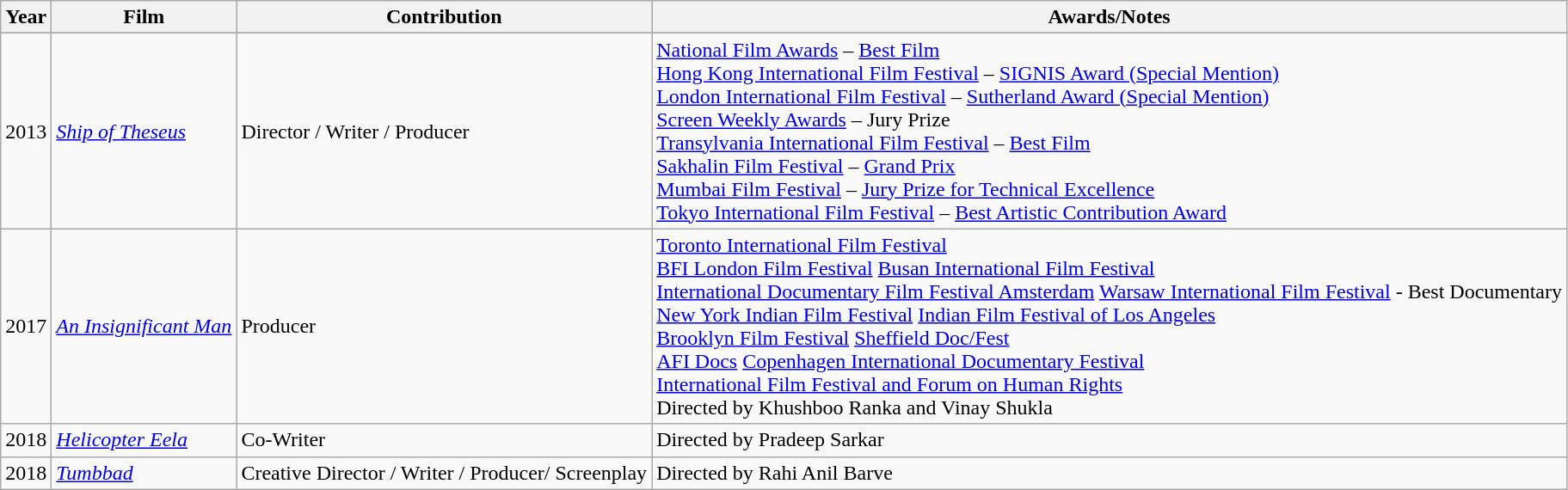<table class="wikitable">
<tr>
<th>Year</th>
<th>Film</th>
<th>Contribution</th>
<th>Awards/Notes</th>
</tr>
<tr>
</tr>
<tr>
<td>2013</td>
<td><em><a href='#'>Ship of Theseus</a></em></td>
<td>Director / Writer / Producer</td>
<td><a href='#'>National Film Awards</a> – <a href='#'>Best Film</a><br><a href='#'>Hong Kong International Film Festival</a> – <a href='#'>SIGNIS Award (Special Mention)</a><br><a href='#'>London International Film Festival</a> – <a href='#'>Sutherland Award (Special Mention)</a><br><a href='#'>Screen Weekly Awards</a> – Jury Prize<br><a href='#'>Transylvania International Film Festival</a> – <a href='#'>Best Film</a><br><a href='#'>Sakhalin Film Festival</a> – <a href='#'>Grand Prix</a><br><a href='#'>Mumbai Film Festival</a> – <a href='#'>Jury Prize for Technical Excellence</a><br><a href='#'>Tokyo International Film Festival</a> – <a href='#'>Best Artistic Contribution Award</a></td>
</tr>
<tr>
<td>2017</td>
<td><em><a href='#'>An Insignificant Man</a></em></td>
<td>Producer</td>
<td><a href='#'>Toronto International Film Festival</a><br><a href='#'>BFI London Film Festival</a> <a href='#'>Busan International Film Festival</a><br><a href='#'>International Documentary Film Festival Amsterdam</a> <a href='#'>Warsaw International Film Festival</a> - Best Documentary<br><a href='#'>New York Indian Film Festival</a> <a href='#'>Indian Film Festival of Los Angeles</a><br><a href='#'>Brooklyn Film Festival</a> <a href='#'>Sheffield Doc/Fest</a><br><a href='#'>AFI Docs</a> <a href='#'>Copenhagen International Documentary Festival</a><br><a href='#'>International Film Festival and Forum on Human Rights</a><br>Directed by Khushboo Ranka and Vinay Shukla</td>
</tr>
<tr>
<td>2018</td>
<td><em><a href='#'>Helicopter Eela</a></em></td>
<td>Co-Writer</td>
<td>Directed by Pradeep Sarkar</td>
</tr>
<tr>
<td>2018</td>
<td><em><a href='#'>Tumbbad</a></em></td>
<td>Creative Director / Writer / Producer/ Screenplay</td>
<td>Directed by Rahi Anil Barve</td>
</tr>
</table>
